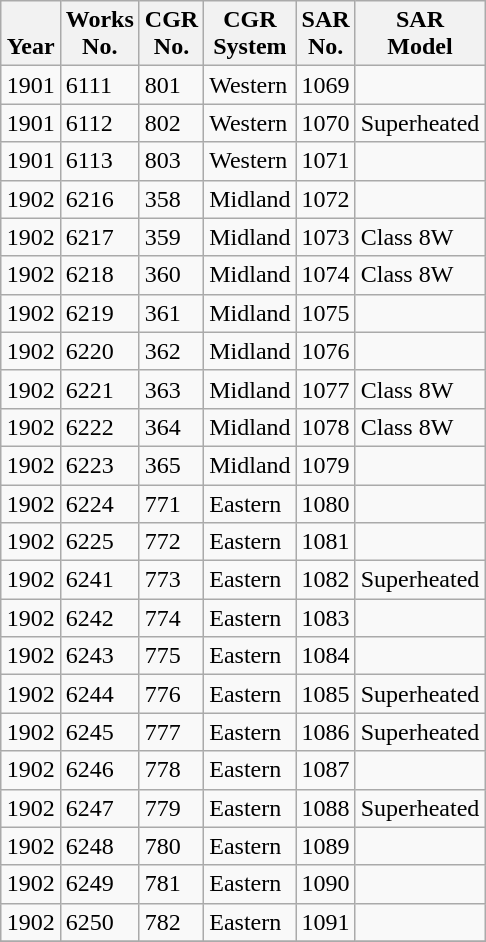<table class="wikitable collapsible collapsed sortable" style="margin:0.5em auto; font-size:100%;">
<tr>
<th><br>Year</th>
<th>Works<br>No.</th>
<th>CGR<br>No.</th>
<th>CGR<br>System</th>
<th>SAR<br>No.</th>
<th>SAR<br>Model</th>
</tr>
<tr>
<td>1901</td>
<td>6111</td>
<td>801</td>
<td>Western</td>
<td>1069</td>
<td></td>
</tr>
<tr>
<td>1901</td>
<td>6112</td>
<td>802</td>
<td>Western</td>
<td>1070</td>
<td>Superheated</td>
</tr>
<tr>
<td>1901</td>
<td>6113</td>
<td>803</td>
<td>Western</td>
<td>1071</td>
<td></td>
</tr>
<tr>
<td>1902</td>
<td>6216</td>
<td>358</td>
<td>Midland</td>
<td>1072</td>
<td></td>
</tr>
<tr>
<td>1902</td>
<td>6217</td>
<td>359</td>
<td>Midland</td>
<td>1073</td>
<td>Class 8W</td>
</tr>
<tr>
<td>1902</td>
<td>6218</td>
<td>360</td>
<td>Midland</td>
<td>1074</td>
<td>Class 8W</td>
</tr>
<tr>
<td>1902</td>
<td>6219</td>
<td>361</td>
<td>Midland</td>
<td>1075</td>
<td></td>
</tr>
<tr>
<td>1902</td>
<td>6220</td>
<td>362</td>
<td>Midland</td>
<td>1076</td>
<td></td>
</tr>
<tr>
<td>1902</td>
<td>6221</td>
<td>363</td>
<td>Midland</td>
<td>1077</td>
<td>Class 8W</td>
</tr>
<tr>
<td>1902</td>
<td>6222</td>
<td>364</td>
<td>Midland</td>
<td>1078</td>
<td>Class 8W</td>
</tr>
<tr>
<td>1902</td>
<td>6223</td>
<td>365</td>
<td>Midland</td>
<td>1079</td>
<td></td>
</tr>
<tr>
<td>1902</td>
<td>6224</td>
<td>771</td>
<td>Eastern</td>
<td>1080</td>
<td></td>
</tr>
<tr>
<td>1902</td>
<td>6225</td>
<td>772</td>
<td>Eastern</td>
<td>1081</td>
<td></td>
</tr>
<tr>
<td>1902</td>
<td>6241</td>
<td>773</td>
<td>Eastern</td>
<td>1082</td>
<td>Superheated</td>
</tr>
<tr>
<td>1902</td>
<td>6242</td>
<td>774</td>
<td>Eastern</td>
<td>1083</td>
<td></td>
</tr>
<tr>
<td>1902</td>
<td>6243</td>
<td>775</td>
<td>Eastern</td>
<td>1084</td>
<td></td>
</tr>
<tr>
<td>1902</td>
<td>6244</td>
<td>776</td>
<td>Eastern</td>
<td>1085</td>
<td>Superheated</td>
</tr>
<tr>
<td>1902</td>
<td>6245</td>
<td>777</td>
<td>Eastern</td>
<td>1086</td>
<td>Superheated</td>
</tr>
<tr>
<td>1902</td>
<td>6246</td>
<td>778</td>
<td>Eastern</td>
<td>1087</td>
<td></td>
</tr>
<tr>
<td>1902</td>
<td>6247</td>
<td>779</td>
<td>Eastern</td>
<td>1088</td>
<td>Superheated</td>
</tr>
<tr>
<td>1902</td>
<td>6248</td>
<td>780</td>
<td>Eastern</td>
<td>1089</td>
<td></td>
</tr>
<tr>
<td>1902</td>
<td>6249</td>
<td>781</td>
<td>Eastern</td>
<td>1090</td>
<td></td>
</tr>
<tr>
<td>1902</td>
<td>6250</td>
<td>782</td>
<td>Eastern</td>
<td>1091</td>
<td></td>
</tr>
<tr>
</tr>
</table>
